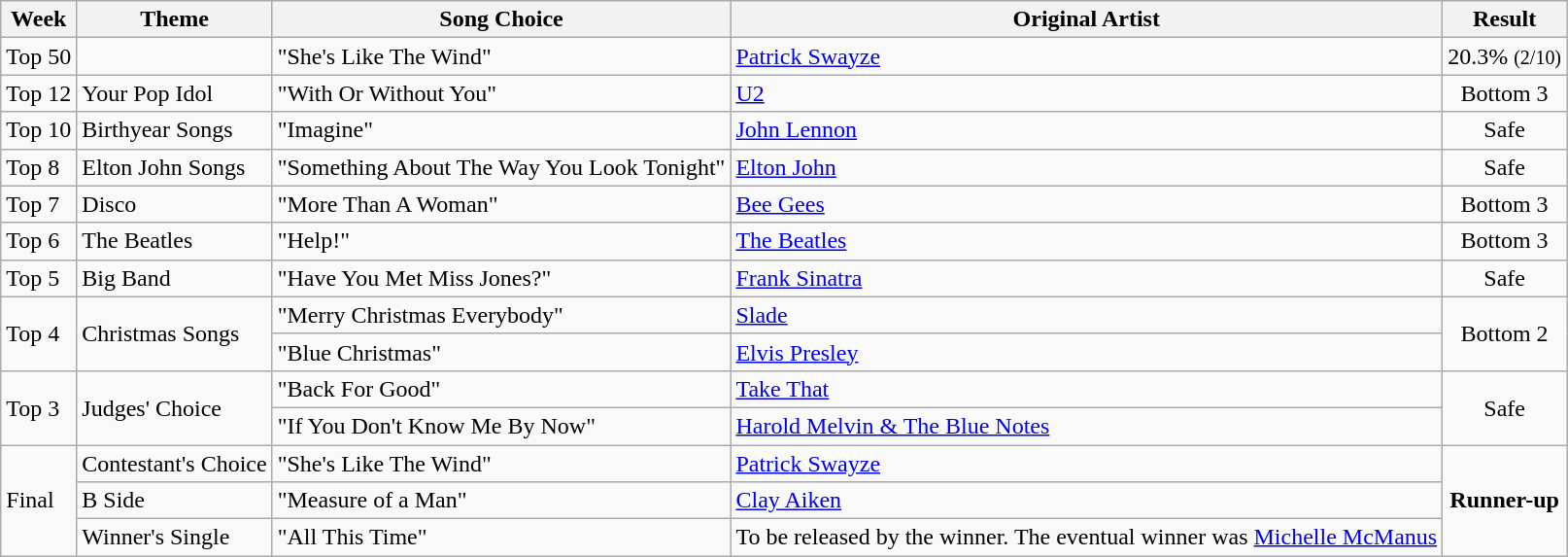<table class="wikitable">
<tr>
<th>Week</th>
<th>Theme</th>
<th>Song Choice</th>
<th>Original Artist</th>
<th>Result</th>
</tr>
<tr>
<td>Top 50</td>
<td></td>
<td>"She's Like The Wind"</td>
<td><a href='#'>Patrick Swayze</a></td>
<td align="center">20.3% <small> (2/10) </small></td>
</tr>
<tr>
<td>Top 12</td>
<td>Your Pop Idol</td>
<td>"With Or Without You"</td>
<td><a href='#'>U2</a></td>
<td align="center">Bottom 3</td>
</tr>
<tr>
<td>Top 10</td>
<td>Birthyear Songs</td>
<td>"Imagine"</td>
<td><a href='#'>John Lennon</a></td>
<td align="center">Safe</td>
</tr>
<tr>
<td>Top 8</td>
<td>Elton John Songs</td>
<td>"Something About The Way You Look Tonight"</td>
<td><a href='#'>Elton John</a></td>
<td align="center">Safe</td>
</tr>
<tr>
<td>Top 7</td>
<td>Disco</td>
<td>"More Than A Woman"</td>
<td><a href='#'>Bee Gees</a></td>
<td align="center">Bottom 3</td>
</tr>
<tr>
<td>Top 6</td>
<td>The Beatles</td>
<td>"Help!"</td>
<td><a href='#'>The Beatles</a></td>
<td align="center">Bottom 3</td>
</tr>
<tr>
<td>Top 5</td>
<td>Big Band</td>
<td>"Have You Met Miss Jones?"</td>
<td><a href='#'>Frank Sinatra</a></td>
<td align="center">Safe</td>
</tr>
<tr>
<td rowspan="2">Top 4</td>
<td rowspan="2">Christmas Songs</td>
<td>"Merry Christmas Everybody"</td>
<td><a href='#'>Slade</a></td>
<td rowspan="2" align="center">Bottom 2</td>
</tr>
<tr>
<td>"Blue Christmas"</td>
<td><a href='#'>Elvis Presley</a></td>
</tr>
<tr>
<td rowspan="2">Top 3</td>
<td rowspan="2">Judges' Choice</td>
<td>"Back For Good"</td>
<td><a href='#'>Take That</a></td>
<td rowspan="2" align="center">Safe</td>
</tr>
<tr>
<td>"If You Don't Know Me By Now"</td>
<td><a href='#'>Harold Melvin & The Blue Notes</a></td>
</tr>
<tr>
<td rowspan="3">Final</td>
<td>Contestant's Choice</td>
<td>"She's Like The Wind"</td>
<td><a href='#'>Patrick Swayze</a></td>
<td rowspan="3" align="center"><strong>Runner-up</strong></td>
</tr>
<tr>
<td>B Side</td>
<td>"Measure of a Man"</td>
<td><a href='#'>Clay Aiken</a></td>
</tr>
<tr>
<td>Winner's Single</td>
<td>"All This Time"</td>
<td>To be released by the winner. The eventual winner was <a href='#'>Michelle McManus</a></td>
</tr>
</table>
